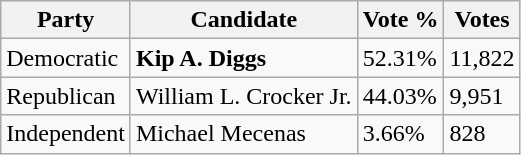<table class="wikitable">
<tr>
<th>Party</th>
<th>Candidate</th>
<th>Vote %</th>
<th>Votes</th>
</tr>
<tr>
<td>Democratic</td>
<td><strong>Kip A. Diggs</strong></td>
<td>52.31%</td>
<td>11,822</td>
</tr>
<tr>
<td>Republican</td>
<td>William L. Crocker Jr.</td>
<td>44.03%</td>
<td>9,951</td>
</tr>
<tr>
<td>Independent</td>
<td>Michael Mecenas</td>
<td>3.66%</td>
<td>828</td>
</tr>
</table>
